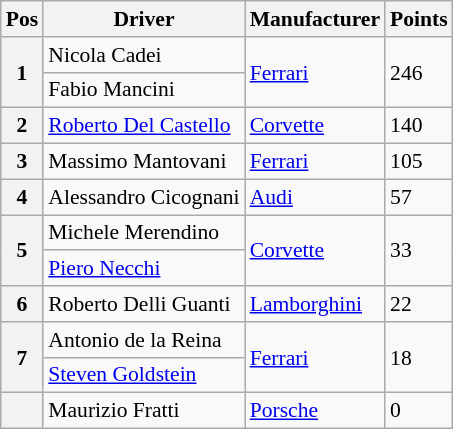<table class="wikitable" style="font-size: 90%">
<tr>
<th>Pos</th>
<th>Driver</th>
<th>Manufacturer</th>
<th>Points</th>
</tr>
<tr>
<th rowspan=2>1</th>
<td> Nicola Cadei</td>
<td rowspan=2><a href='#'>Ferrari</a></td>
<td rowspan=2>246</td>
</tr>
<tr>
<td> Fabio Mancini</td>
</tr>
<tr>
<th>2</th>
<td> <a href='#'>Roberto Del Castello</a></td>
<td><a href='#'>Corvette</a></td>
<td>140</td>
</tr>
<tr>
<th>3</th>
<td> Massimo Mantovani</td>
<td><a href='#'>Ferrari</a></td>
<td>105</td>
</tr>
<tr>
<th>4</th>
<td> Alessandro Cicognani</td>
<td><a href='#'>Audi</a></td>
<td>57</td>
</tr>
<tr>
<th rowspan=2>5</th>
<td> Michele Merendino</td>
<td rowspan=2><a href='#'>Corvette</a></td>
<td rowspan=2>33</td>
</tr>
<tr>
<td> <a href='#'>Piero Necchi</a></td>
</tr>
<tr>
<th>6</th>
<td> Roberto Delli Guanti</td>
<td><a href='#'>Lamborghini</a></td>
<td>22</td>
</tr>
<tr>
<th rowspan=2>7</th>
<td> Antonio de la Reina</td>
<td rowspan=2><a href='#'>Ferrari</a></td>
<td rowspan=2>18</td>
</tr>
<tr>
<td> <a href='#'>Steven Goldstein</a></td>
</tr>
<tr>
<th></th>
<td> Maurizio Fratti</td>
<td><a href='#'>Porsche</a></td>
<td>0</td>
</tr>
</table>
